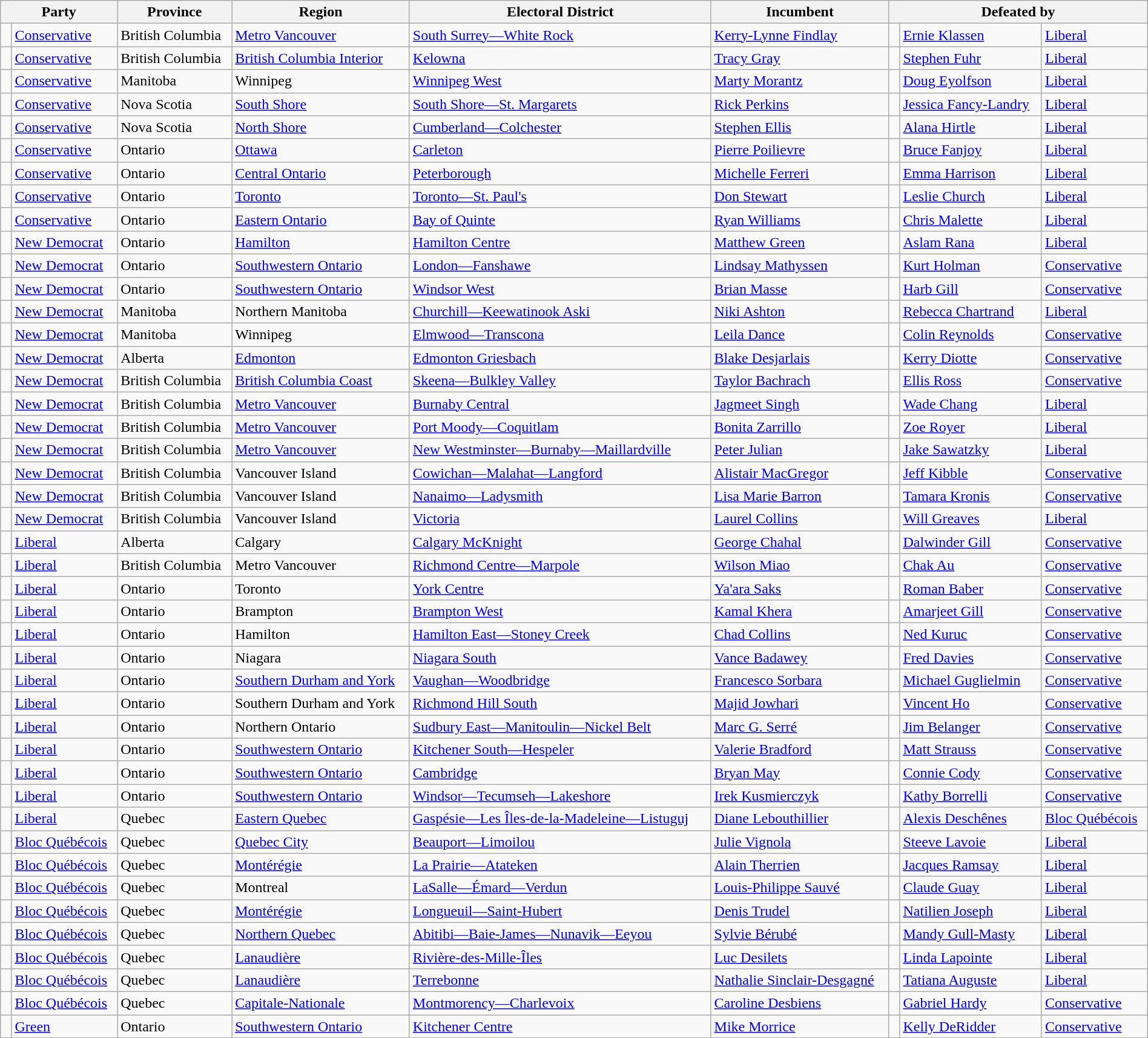<table class="wikitable sortable" style="width:100%;">
<tr>
<th colspan="2">Party</th>
<th>Province</th>
<th>Region</th>
<th>Electoral District</th>
<th>Incumbent</th>
<th colspan="3">Defeated by</th>
</tr>
<tr>
<td></td>
<td><a href='#'>Conservative</a></td>
<td>British Columbia</td>
<td><a href='#'>Metro Vancouver</a></td>
<td><a href='#'>South Surrey—White Rock</a></td>
<td><a href='#'>Kerry-Lynne Findlay</a></td>
<td> </td>
<td><a href='#'>Ernie Klassen</a></td>
<td><a href='#'>Liberal</a></td>
</tr>
<tr>
<td></td>
<td><a href='#'>Conservative</a></td>
<td>British Columbia</td>
<td><a href='#'>British Columbia Interior</a></td>
<td><a href='#'>Kelowna</a></td>
<td><a href='#'>Tracy Gray</a></td>
<td> </td>
<td><a href='#'>Stephen Fuhr</a></td>
<td><a href='#'>Liberal</a></td>
</tr>
<tr>
<td></td>
<td><a href='#'>Conservative</a></td>
<td>Manitoba</td>
<td>Winnipeg</td>
<td><a href='#'>Winnipeg West</a></td>
<td><a href='#'>Marty Morantz</a></td>
<td> </td>
<td><a href='#'>Doug Eyolfson</a></td>
<td><a href='#'>Liberal</a></td>
</tr>
<tr>
<td></td>
<td><a href='#'>Conservative</a></td>
<td>Nova Scotia</td>
<td><a href='#'>South Shore</a></td>
<td><a href='#'>South Shore—St. Margarets</a></td>
<td><a href='#'>Rick Perkins</a></td>
<td> </td>
<td><a href='#'>Jessica Fancy-Landry</a></td>
<td><a href='#'>Liberal</a></td>
</tr>
<tr>
<td></td>
<td><a href='#'>Conservative</a></td>
<td>Nova Scotia</td>
<td><a href='#'>North Shore</a></td>
<td><a href='#'>Cumberland—Colchester</a></td>
<td><a href='#'>Stephen Ellis</a></td>
<td> </td>
<td><a href='#'>Alana Hirtle</a></td>
<td><a href='#'>Liberal</a></td>
</tr>
<tr>
<td></td>
<td><a href='#'>Conservative</a></td>
<td>Ontario</td>
<td><a href='#'>Ottawa</a></td>
<td><a href='#'>Carleton</a></td>
<td><a href='#'>Pierre Poilievre</a></td>
<td> </td>
<td><a href='#'>Bruce Fanjoy</a></td>
<td><a href='#'>Liberal</a></td>
</tr>
<tr>
<td></td>
<td><a href='#'>Conservative</a></td>
<td>Ontario</td>
<td><a href='#'>Central Ontario</a></td>
<td><a href='#'>Peterborough</a></td>
<td><a href='#'>Michelle Ferreri</a></td>
<td> </td>
<td><a href='#'>Emma Harrison</a></td>
<td><a href='#'>Liberal</a></td>
</tr>
<tr>
<td></td>
<td><a href='#'>Conservative</a></td>
<td>Ontario</td>
<td><a href='#'>Toronto</a></td>
<td><a href='#'>Toronto—St. Paul's</a></td>
<td><a href='#'>Don Stewart</a></td>
<td> </td>
<td><a href='#'>Leslie Church</a></td>
<td><a href='#'>Liberal</a></td>
</tr>
<tr>
<td></td>
<td><a href='#'>Conservative</a></td>
<td>Ontario</td>
<td><a href='#'>Eastern Ontario</a></td>
<td><a href='#'>Bay of Quinte</a></td>
<td><a href='#'>Ryan Williams</a></td>
<td> </td>
<td><a href='#'>Chris Malette</a></td>
<td><a href='#'>Liberal</a></td>
</tr>
<tr>
<td></td>
<td><a href='#'>New Democrat</a></td>
<td>Ontario</td>
<td><a href='#'>Hamilton</a></td>
<td><a href='#'>Hamilton Centre</a></td>
<td><a href='#'>Matthew Green</a></td>
<td> </td>
<td><a href='#'>Aslam Rana</a></td>
<td><a href='#'>Liberal</a></td>
</tr>
<tr>
<td></td>
<td><a href='#'>New Democrat</a></td>
<td>Ontario</td>
<td><a href='#'>Southwestern Ontario</a></td>
<td><a href='#'>London—Fanshawe</a></td>
<td><a href='#'>Lindsay Mathyssen</a></td>
<td></td>
<td><a href='#'>Kurt Holman</a></td>
<td><a href='#'>Conservative</a></td>
</tr>
<tr>
<td></td>
<td><a href='#'>New Democrat</a></td>
<td>Ontario</td>
<td><a href='#'>Southwestern Ontario</a></td>
<td><a href='#'>Windsor West</a></td>
<td><a href='#'>Brian Masse</a></td>
<td></td>
<td><a href='#'>Harb Gill</a></td>
<td><a href='#'>Conservative</a></td>
</tr>
<tr>
<td></td>
<td><a href='#'>New Democrat</a></td>
<td>Manitoba</td>
<td>Northern Manitoba</td>
<td><a href='#'>Churchill—Keewatinook Aski</a></td>
<td><a href='#'>Niki Ashton</a></td>
<td> </td>
<td><a href='#'>Rebecca Chartrand</a></td>
<td><a href='#'>Liberal</a></td>
</tr>
<tr>
<td></td>
<td><a href='#'>New Democrat</a></td>
<td>Manitoba</td>
<td>Winnipeg</td>
<td><a href='#'>Elmwood—Transcona</a></td>
<td><a href='#'>Leila Dance</a></td>
<td></td>
<td><a href='#'>Colin Reynolds</a></td>
<td><a href='#'>Conservative</a></td>
</tr>
<tr>
<td></td>
<td><a href='#'>New Democrat</a></td>
<td>Alberta</td>
<td><a href='#'>Edmonton</a></td>
<td><a href='#'>Edmonton Griesbach</a></td>
<td><a href='#'>Blake Desjarlais</a></td>
<td></td>
<td><a href='#'>Kerry Diotte</a></td>
<td><a href='#'>Conservative</a></td>
</tr>
<tr>
<td></td>
<td><a href='#'>New Democrat</a></td>
<td>British Columbia</td>
<td><a href='#'>British Columbia Coast</a></td>
<td><a href='#'>Skeena—Bulkley Valley</a></td>
<td><a href='#'>Taylor Bachrach</a></td>
<td></td>
<td><a href='#'>Ellis Ross</a></td>
<td><a href='#'>Conservative</a></td>
</tr>
<tr>
<td></td>
<td><a href='#'>New Democrat</a></td>
<td>British Columbia</td>
<td><a href='#'>Metro Vancouver</a></td>
<td><a href='#'>Burnaby Central</a></td>
<td><a href='#'>Jagmeet Singh</a></td>
<td> </td>
<td><a href='#'>Wade Chang</a></td>
<td><a href='#'>Liberal</a></td>
</tr>
<tr>
<td></td>
<td><a href='#'>New Democrat</a></td>
<td>British Columbia</td>
<td><a href='#'>Metro Vancouver</a></td>
<td><a href='#'>Port Moody—Coquitlam</a></td>
<td><a href='#'>Bonita Zarrillo</a></td>
<td> </td>
<td><a href='#'>Zoe Royer</a></td>
<td><a href='#'>Liberal</a></td>
</tr>
<tr>
<td></td>
<td><a href='#'>New Democrat</a></td>
<td>British Columbia</td>
<td><a href='#'>Metro Vancouver</a></td>
<td><a href='#'>New Westminster—Burnaby—Maillardville</a></td>
<td><a href='#'>Peter Julian</a></td>
<td> </td>
<td><a href='#'>Jake Sawatzky</a></td>
<td><a href='#'>Liberal</a></td>
</tr>
<tr>
<td></td>
<td><a href='#'>New Democrat</a></td>
<td>British Columbia</td>
<td>Vancouver Island</td>
<td><a href='#'>Cowichan—Malahat—Langford</a></td>
<td><a href='#'>Alistair MacGregor</a></td>
<td></td>
<td><a href='#'>Jeff Kibble</a></td>
<td><a href='#'>Conservative</a></td>
</tr>
<tr>
<td></td>
<td><a href='#'>New Democrat</a></td>
<td>British Columbia</td>
<td>Vancouver Island</td>
<td><a href='#'>Nanaimo—Ladysmith</a></td>
<td><a href='#'>Lisa Marie Barron</a></td>
<td></td>
<td><a href='#'>Tamara Kronis</a></td>
<td><a href='#'>Conservative</a></td>
</tr>
<tr>
<td></td>
<td><a href='#'>New Democrat</a></td>
<td>British Columbia</td>
<td>Vancouver Island</td>
<td><a href='#'>Victoria</a></td>
<td><a href='#'>Laurel Collins</a></td>
<td> </td>
<td><a href='#'>Will Greaves</a></td>
<td><a href='#'>Liberal</a></td>
</tr>
<tr>
<td> </td>
<td><a href='#'>Liberal</a></td>
<td>Alberta</td>
<td>Calgary</td>
<td><a href='#'>Calgary McKnight</a></td>
<td><a href='#'>George Chahal</a></td>
<td></td>
<td><a href='#'>Dalwinder Gill</a></td>
<td><a href='#'>Conservative</a></td>
</tr>
<tr>
<td> </td>
<td><a href='#'>Liberal</a></td>
<td>British Columbia</td>
<td>Metro Vancouver</td>
<td><a href='#'>Richmond Centre—Marpole</a></td>
<td><a href='#'>Wilson Miao</a></td>
<td></td>
<td><a href='#'>Chak Au</a></td>
<td><a href='#'>Conservative</a></td>
</tr>
<tr>
<td> </td>
<td><a href='#'>Liberal</a></td>
<td>Ontario</td>
<td>Toronto</td>
<td><a href='#'>York Centre</a></td>
<td><a href='#'>Ya'ara Saks</a></td>
<td></td>
<td><a href='#'>Roman Baber</a></td>
<td><a href='#'>Conservative</a></td>
</tr>
<tr>
<td> </td>
<td><a href='#'>Liberal</a></td>
<td>Ontario</td>
<td>Brampton</td>
<td><a href='#'>Brampton West</a></td>
<td><a href='#'>Kamal Khera</a></td>
<td></td>
<td><a href='#'>Amarjeet Gill</a></td>
<td><a href='#'>Conservative</a></td>
</tr>
<tr>
<td> </td>
<td><a href='#'>Liberal</a></td>
<td>Ontario</td>
<td>Hamilton</td>
<td><a href='#'>Hamilton East—Stoney Creek</a></td>
<td><a href='#'>Chad Collins</a></td>
<td></td>
<td><a href='#'>Ned Kuruc</a></td>
<td><a href='#'>Conservative</a></td>
</tr>
<tr>
<td> </td>
<td><a href='#'>Liberal</a></td>
<td>Ontario</td>
<td>Niagara</td>
<td><a href='#'>Niagara South</a></td>
<td><a href='#'>Vance Badawey</a></td>
<td></td>
<td><a href='#'>Fred Davies</a></td>
<td><a href='#'>Conservative</a></td>
</tr>
<tr>
<td> </td>
<td><a href='#'>Liberal</a></td>
<td>Ontario</td>
<td><a href='#'>Southern Durham and York</a></td>
<td><a href='#'>Vaughan—Woodbridge</a></td>
<td><a href='#'>Francesco Sorbara</a></td>
<td></td>
<td><a href='#'>Michael Guglielmin</a></td>
<td><a href='#'>Conservative</a></td>
</tr>
<tr>
<td> </td>
<td><a href='#'>Liberal</a></td>
<td>Ontario</td>
<td>Southern Durham and York</td>
<td><a href='#'>Richmond Hill South</a></td>
<td><a href='#'>Majid Jowhari</a></td>
<td></td>
<td><a href='#'>Vincent Ho</a></td>
<td><a href='#'>Conservative</a></td>
</tr>
<tr>
<td> </td>
<td><a href='#'>Liberal</a></td>
<td>Ontario</td>
<td>Northern Ontario</td>
<td><a href='#'>Sudbury East—Manitoulin—Nickel Belt</a></td>
<td><a href='#'>Marc G. Serré</a></td>
<td></td>
<td><a href='#'>Jim Belanger</a></td>
<td><a href='#'>Conservative</a></td>
</tr>
<tr>
<td> </td>
<td><a href='#'>Liberal</a></td>
<td>Ontario</td>
<td><a href='#'>Southwestern Ontario</a></td>
<td><a href='#'>Kitchener South—Hespeler</a></td>
<td><a href='#'>Valerie Bradford</a></td>
<td></td>
<td><a href='#'>Matt Strauss</a></td>
<td><a href='#'>Conservative</a></td>
</tr>
<tr>
<td> </td>
<td><a href='#'>Liberal</a></td>
<td>Ontario</td>
<td><a href='#'>Southwestern Ontario</a></td>
<td><a href='#'>Cambridge</a></td>
<td><a href='#'>Bryan May</a></td>
<td></td>
<td><a href='#'>Connie Cody</a></td>
<td><a href='#'>Conservative</a></td>
</tr>
<tr>
<td> </td>
<td><a href='#'>Liberal</a></td>
<td>Ontario</td>
<td><a href='#'>Southwestern Ontario</a></td>
<td><a href='#'>Windsor—Tecumseh—Lakeshore</a></td>
<td><a href='#'>Irek Kusmierczyk</a></td>
<td></td>
<td><a href='#'>Kathy Borrelli</a></td>
<td><a href='#'>Conservative</a></td>
</tr>
<tr>
<td> </td>
<td><a href='#'>Liberal</a></td>
<td>Quebec</td>
<td><a href='#'>Eastern Quebec</a></td>
<td><a href='#'>Gaspésie—Les Îles-de-la-Madeleine—Listuguj</a></td>
<td><a href='#'>Diane Lebouthillier</a></td>
<td> </td>
<td><a href='#'>Alexis Deschênes</a></td>
<td><a href='#'>Bloc Québécois</a></td>
</tr>
<tr>
<td> </td>
<td><a href='#'>Bloc Québécois</a></td>
<td>Quebec</td>
<td><a href='#'>Quebec City</a></td>
<td><a href='#'>Beauport—Limoilou</a></td>
<td><a href='#'>Julie Vignola</a></td>
<td> </td>
<td><a href='#'>Steeve Lavoie</a></td>
<td><a href='#'>Liberal</a></td>
</tr>
<tr>
<td> </td>
<td><a href='#'>Bloc Québécois</a></td>
<td>Quebec</td>
<td><a href='#'>Montérégie</a></td>
<td><a href='#'>La Prairie—Atateken</a></td>
<td><a href='#'>Alain Therrien</a></td>
<td> </td>
<td><a href='#'>Jacques Ramsay</a></td>
<td><a href='#'>Liberal</a></td>
</tr>
<tr>
<td> </td>
<td><a href='#'>Bloc Québécois</a></td>
<td>Quebec</td>
<td>Montreal</td>
<td><a href='#'>LaSalle—Émard—Verdun</a></td>
<td><a href='#'>Louis-Philippe Sauvé</a></td>
<td> </td>
<td><a href='#'>Claude Guay</a></td>
<td><a href='#'>Liberal</a></td>
</tr>
<tr>
<td> </td>
<td><a href='#'>Bloc Québécois</a></td>
<td>Quebec</td>
<td><a href='#'>Montérégie</a></td>
<td><a href='#'>Longueuil—Saint-Hubert</a></td>
<td><a href='#'>Denis Trudel</a></td>
<td> </td>
<td><a href='#'>Natilien Joseph</a></td>
<td><a href='#'>Liberal</a></td>
</tr>
<tr>
<td> </td>
<td><a href='#'>Bloc Québécois</a></td>
<td>Quebec</td>
<td><a href='#'>Northern Quebec</a></td>
<td><a href='#'>Abitibi—Baie-James—Nunavik—Eeyou</a></td>
<td><a href='#'>Sylvie Bérubé</a></td>
<td> </td>
<td><a href='#'>Mandy Gull-Masty</a></td>
<td><a href='#'>Liberal</a></td>
</tr>
<tr>
<td> </td>
<td><a href='#'>Bloc Québécois</a></td>
<td>Quebec</td>
<td><a href='#'>Lanaudière</a></td>
<td><a href='#'>Rivière-des-Mille-Îles</a></td>
<td><a href='#'>Luc Desilets</a></td>
<td> </td>
<td><a href='#'>Linda Lapointe</a></td>
<td><a href='#'>Liberal</a></td>
</tr>
<tr>
<td> </td>
<td><a href='#'>Bloc Québécois</a></td>
<td>Quebec</td>
<td><a href='#'>Lanaudière</a></td>
<td><a href='#'>Terrebonne</a></td>
<td><a href='#'>Nathalie Sinclair-Desgagné</a></td>
<td> </td>
<td><a href='#'>Tatiana Auguste</a></td>
<td><a href='#'>Liberal</a></td>
</tr>
<tr>
<td> </td>
<td><a href='#'>Bloc Québécois</a></td>
<td>Quebec</td>
<td><a href='#'>Capitale-Nationale</a></td>
<td><a href='#'>Montmorency—Charlevoix</a></td>
<td><a href='#'>Caroline Desbiens</a></td>
<td></td>
<td><a href='#'>Gabriel Hardy</a></td>
<td><a href='#'>Conservative</a></td>
</tr>
<tr>
<td></td>
<td><a href='#'>Green</a></td>
<td>Ontario</td>
<td><a href='#'>Southwestern Ontario</a></td>
<td><a href='#'>Kitchener Centre</a></td>
<td><a href='#'>Mike Morrice</a></td>
<td></td>
<td><a href='#'>Kelly DeRidder</a></td>
<td><a href='#'>Conservative</a></td>
</tr>
</table>
